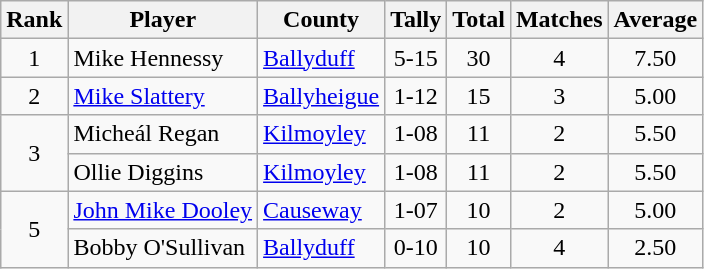<table class="wikitable">
<tr>
<th>Rank</th>
<th>Player</th>
<th>County</th>
<th>Tally</th>
<th>Total</th>
<th>Matches</th>
<th>Average</th>
</tr>
<tr>
<td rowspan=1 align=center>1</td>
<td>Mike Hennessy</td>
<td><a href='#'>Ballyduff</a></td>
<td align=center>5-15</td>
<td align=center>30</td>
<td align=center>4</td>
<td align=center>7.50</td>
</tr>
<tr>
<td rowspan=1 align=center>2</td>
<td><a href='#'>Mike Slattery</a></td>
<td><a href='#'>Ballyheigue</a></td>
<td align=center>1-12</td>
<td align=center>15</td>
<td align=center>3</td>
<td align=center>5.00</td>
</tr>
<tr>
<td rowspan=2 align=center>3</td>
<td>Micheál Regan</td>
<td><a href='#'>Kilmoyley</a></td>
<td align=center>1-08</td>
<td align=center>11</td>
<td align=center>2</td>
<td align=center>5.50</td>
</tr>
<tr>
<td>Ollie Diggins</td>
<td><a href='#'>Kilmoyley</a></td>
<td align=center>1-08</td>
<td align=center>11</td>
<td align=center>2</td>
<td align=center>5.50</td>
</tr>
<tr>
<td rowspan=2 align=center>5</td>
<td><a href='#'>John Mike Dooley</a></td>
<td><a href='#'>Causeway</a></td>
<td align=center>1-07</td>
<td align=center>10</td>
<td align=center>2</td>
<td align=center>5.00</td>
</tr>
<tr>
<td>Bobby O'Sullivan</td>
<td><a href='#'>Ballyduff</a></td>
<td align=center>0-10</td>
<td align=center>10</td>
<td align=center>4</td>
<td align=center>2.50</td>
</tr>
</table>
